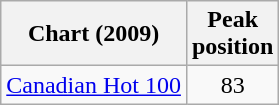<table class="wikitable">
<tr>
<th>Chart (2009)</th>
<th>Peak<br>position</th>
</tr>
<tr>
<td align="left"><a href='#'>Canadian Hot 100</a></td>
<td style="text-align:center;">83</td>
</tr>
</table>
